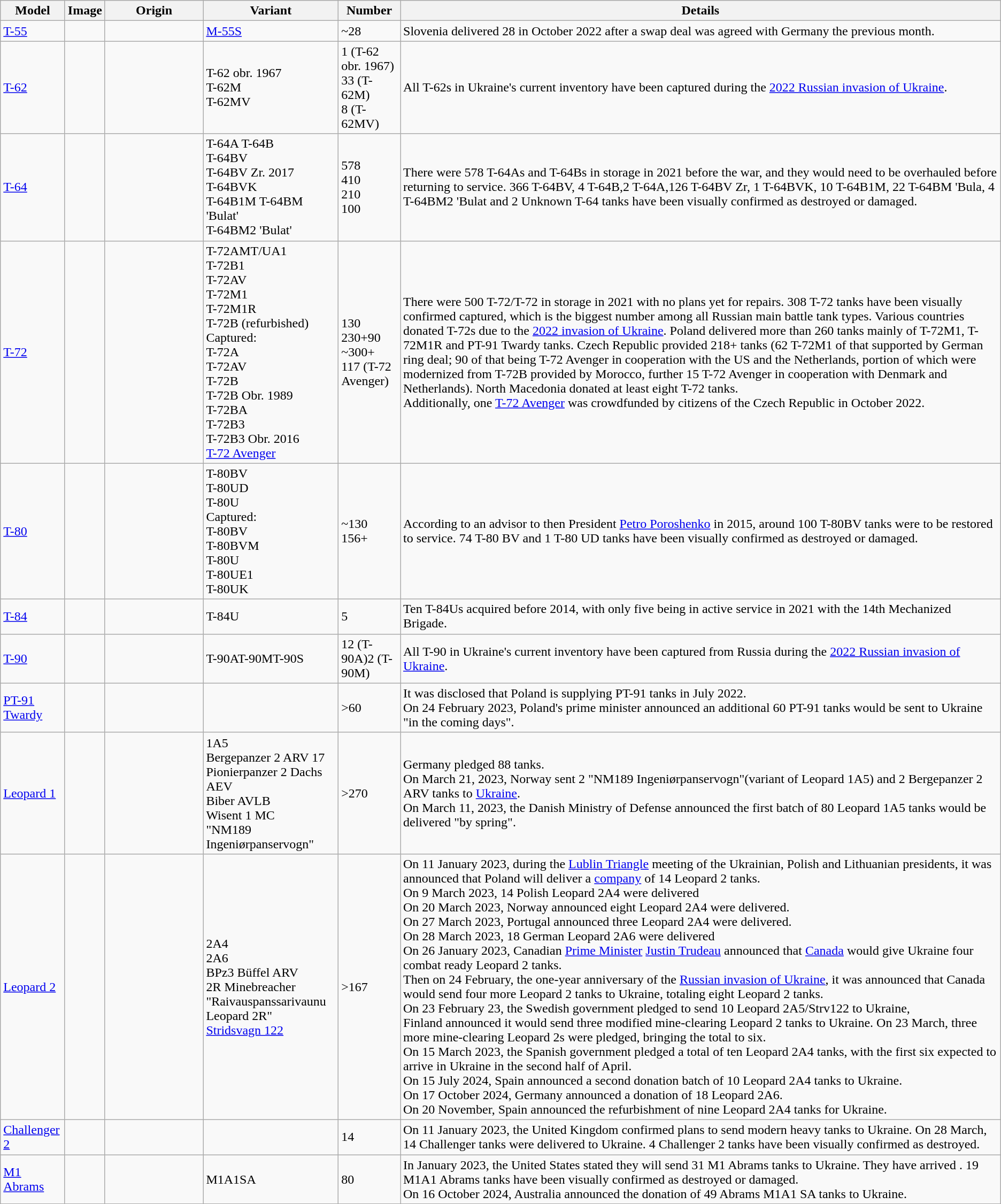<table class="wikitable sortable">
<tr>
<th>Model</th>
<th>Image</th>
<th style="width:115px;">Origin</th>
<th>Variant</th>
<th>Number</th>
<th>Details</th>
</tr>
<tr>
<td><a href='#'>T-55</a></td>
<td></td>
<td><br></td>
<td><a href='#'>M-55S</a></td>
<td>~28</td>
<td>Slovenia delivered 28 in October 2022 after a swap deal was agreed with Germany the previous month.</td>
</tr>
<tr>
<td><a href='#'>T-62</a></td>
<td></td>
<td><br></td>
<td>T-62 obr. 1967<br>T-62M<br>T-62MV</td>
<td>1 (T-62 obr. 1967)<br>33 (T-62M)<br>8 (T-62MV)</td>
<td>All T-62s in Ukraine's current inventory have been captured during the <a href='#'>2022 Russian invasion of Ukraine</a>.</td>
</tr>
<tr>
<td><a href='#'>T-64</a></td>
<td></td>
<td><br></td>
<td>T-64A T-64B<br>T-64BV<br>T-64BV Zr. 2017<br>T-64BVK<br>T-64B1M T-64BM 'Bulat'<br>T-64BM2 'Bulat'</td>
<td>578<br>410<br>210<br>100</td>
<td>There were 578 T-64As and T-64Bs in storage in 2021 before the war, and they would need to be overhauled before returning to service.  366 T-64BV, 4 T-64B,2 T-64A,126 T-64BV Zr, 1 T-64BVK, 10 T-64B1M, 22 T-64BM 'Bula, 4 T-64BM2 'Bulat and 2 Unknown T-64 tanks have been visually confirmed as destroyed or damaged.</td>
</tr>
<tr>
<td><a href='#'>T-72</a></td>
<td></td>
<td><br><br><br><br><br><br><br><br><br><br></td>
<td>T-72AMT/UA1<br>T-72B1<br>T-72AV<br>T-72M1<br>T-72M1R<br>T-72B (refurbished)<br>Captured:<br>T-72A<br>T-72AV<br>T-72B<br>T-72B Obr. 1989<br>T-72BA<br>T-72B3<br>T-72B3 Obr. 2016<br><a href='#'>T-72 Avenger</a></td>
<td>130<br>230+90<br>~300+<br>117 (T-72 Avenger)</td>
<td>There were 500 T-72/T-72 in storage in 2021 with no plans yet for repairs.  308 T-72 tanks have been visually confirmed captured, which is the biggest number among all Russian main battle tank types. Various countries donated T-72s due to the <a href='#'>2022 invasion of Ukraine</a>. Poland delivered more than 260 tanks mainly of T-72M1, T-72M1R and PT-91 Twardy tanks. Czech Republic provided 218+ tanks (62 T-72M1 of that supported by German ring deal; 90 of that being T-72 Avenger in cooperation with the US and the Netherlands, portion of which were modernized from T-72B provided by Morocco, further 15 T-72 Avenger in cooperation with Denmark and Netherlands). North Macedonia donated at least eight T-72 tanks.<br>Additionally, one <a href='#'>T-72 Avenger</a> was crowdfunded by citizens of the Czech Republic in October 2022.</td>
</tr>
<tr>
<td><a href='#'>T-80</a></td>
<td></td>
<td><br><br></td>
<td>T-80BV<br>T-80UD<br>T-80U<br>Captured:<br>T-80BV<br>T-80BVM<br>T-80U<br>T-80UE1<br>T-80UK</td>
<td>~130<br>156+</td>
<td>According to an advisor to then President <a href='#'>Petro Poroshenko</a> in 2015, around 100 T-80BV tanks were to be restored to service.  74 T-80 BV and 1 T-80 UD tanks have been visually confirmed as destroyed or damaged.</td>
</tr>
<tr>
<td><a href='#'>T-84</a></td>
<td></td>
<td></td>
<td>T-84U</td>
<td>5</td>
<td>Ten T-84Us acquired before 2014, with only five being in active service in 2021 with the 14th Mechanized Brigade.</td>
</tr>
<tr>
<td><a href='#'>T-90</a></td>
<td></td>
<td></td>
<td>T-90AT-90MT-90S</td>
<td>12 (T-90A)2 (T-90M)</td>
<td>All T-90 in Ukraine's current inventory have been captured from Russia during the <a href='#'>2022 Russian invasion of Ukraine</a>.</td>
</tr>
<tr>
<td><a href='#'>PT-91 Twardy</a></td>
<td></td>
<td></td>
<td></td>
<td>>60</td>
<td>It was disclosed that Poland is supplying PT-91 tanks in July 2022.<br>On 24 February 2023, Poland's prime minister announced an additional 60 PT-91 tanks would be sent to Ukraine "in the coming days". 
</td>
</tr>
<tr>
<td><a href='#'>Leopard 1</a></td>
<td></td>
<td><br><br><br><br></td>
<td>1A5<br>Bergepanzer 2 ARV 17<br>Pionierpanzer 2 Dachs AEV<br>Biber AVLB<br>Wisent 1 MC<br>"NM189 Ingeniørpanservogn"</td>
<td>>270</td>
<td>Germany pledged 88 tanks.<br>On March 21, 2023, Norway sent 2 "NM189 Ingeniørpanservogn"(variant of Leopard 1A5) and 2 Bergepanzer 2 ARV tanks to <a href='#'>Ukraine</a>.<br>On March 11, 2023, the Danish Ministry of Defense announced the first batch of 80 Leopard 1A5 tanks would be delivered "by spring".</td>
</tr>
<tr>
<td><a href='#'>Leopard 2</a></td>
<td></td>
<td><br><br><br><br><br><br><br><br><br><br></td>
<td>2A4<br>2A6<br>BPz3 Büffel ARV<br>2R Minebreacher<br>"Raivauspanssarivaunu Leopard 2R"<br><a href='#'>Stridsvagn 122</a></td>
<td>>167</td>
<td>On 11 January 2023, during the <a href='#'>Lublin Triangle</a> meeting of the Ukrainian, Polish and Lithuanian presidents, it was announced that Poland will deliver a <a href='#'>company</a> of 14 Leopard 2 tanks.<br>On 9 March 2023, 14 Polish Leopard 2A4 were delivered<br>On 20 March 2023, Norway announced eight Leopard 2A4 were delivered.<br>On 27 March 2023, Portugal announced three Leopard 2A4 were delivered.<br>On 28 March 2023, 18 German Leopard 2A6 were delivered<br>On 26 January 2023, Canadian <a href='#'>Prime Minister</a> <a href='#'>Justin Trudeau</a> announced that <a href='#'>Canada</a> would give Ukraine four combat ready Leopard 2 tanks.<br>Then on 24 February, the one-year anniversary of the <a href='#'>Russian invasion of Ukraine</a>, it was announced that Canada would send four more Leopard 2 tanks to Ukraine, totaling eight Leopard 2 tanks.<br>On 23 February 23, the Swedish government pledged to send 10 Leopard 2A5/Strv122 to Ukraine,<br>Finland announced it would send three modified mine-clearing Leopard 2 tanks to Ukraine. On 23 March, three more mine-clearing Leopard 2s were pledged, bringing the total to six.<br>On 15 March 2023, the Spanish government pledged a total of ten Leopard 2A4 tanks, with the first six expected to arrive in Ukraine in the second half of April.<br>On 15 July 2024, Spain announced a second donation batch of 10 Leopard 2A4 tanks to Ukraine.<br>On 17 October 2024, Germany announced a donation of 18 Leopard 2A6.<br>On 20 November, Spain announced the refurbishment of nine Leopard 2A4 tanks for Ukraine.</td>
</tr>
<tr>
<td><a href='#'>Challenger 2</a></td>
<td></td>
<td></td>
<td></td>
<td>14</td>
<td>On 11 January 2023, the United Kingdom confirmed plans to send modern heavy tanks to Ukraine. On 28 March, 14 Challenger tanks were delivered to Ukraine.  4 Challenger 2 tanks have been visually confirmed as destroyed.</td>
</tr>
<tr>
<td><a href='#'>M1 Abrams</a></td>
<td></td>
<td></td>
<td>M1A1SA</td>
<td>80</td>
<td>In January 2023, the United States stated they will send 31 M1 Abrams tanks to Ukraine. They have arrived .  19 M1A1 Abrams tanks have been visually confirmed as destroyed or damaged.<br>On 16 October 2024, Australia announced the donation of 49 Abrams M1A1 SA tanks to Ukraine.</td>
</tr>
</table>
